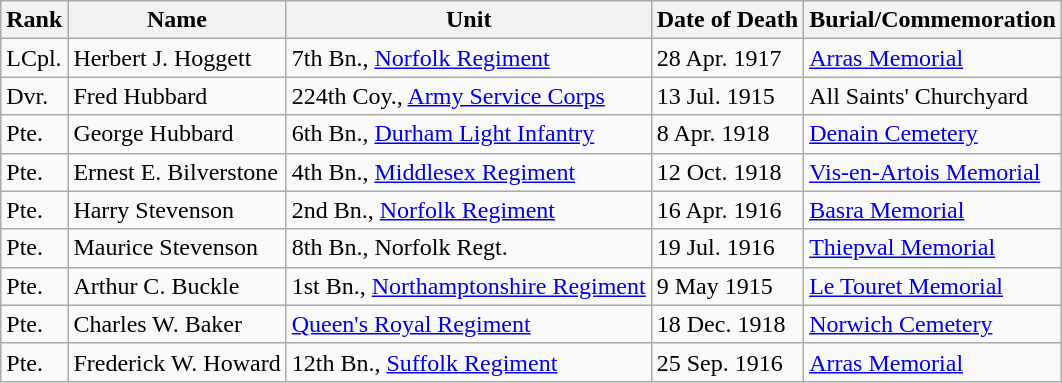<table class="wikitable">
<tr>
<th>Rank</th>
<th>Name</th>
<th>Unit</th>
<th>Date of Death</th>
<th>Burial/Commemoration</th>
</tr>
<tr>
<td>LCpl.</td>
<td>Herbert J. Hoggett</td>
<td>7th Bn., <a href='#'>Norfolk Regiment</a></td>
<td>28 Apr. 1917</td>
<td><a href='#'>Arras Memorial</a></td>
</tr>
<tr>
<td>Dvr.</td>
<td>Fred Hubbard</td>
<td>224th Coy., <a href='#'>Army Service Corps</a></td>
<td>13 Jul. 1915</td>
<td>All Saints' Churchyard</td>
</tr>
<tr>
<td>Pte.</td>
<td>George Hubbard</td>
<td>6th Bn., <a href='#'>Durham Light Infantry</a></td>
<td>8 Apr. 1918</td>
<td><a href='#'>Denain Cemetery</a></td>
</tr>
<tr>
<td>Pte.</td>
<td>Ernest E. Bilverstone</td>
<td>4th Bn., <a href='#'>Middlesex Regiment</a></td>
<td>12 Oct. 1918</td>
<td><a href='#'>Vis-en-Artois Memorial</a></td>
</tr>
<tr>
<td>Pte.</td>
<td>Harry Stevenson</td>
<td>2nd Bn., <a href='#'>Norfolk Regiment</a></td>
<td>16 Apr. 1916</td>
<td><a href='#'>Basra Memorial</a></td>
</tr>
<tr>
<td>Pte.</td>
<td>Maurice Stevenson</td>
<td>8th Bn., Norfolk Regt.</td>
<td>19 Jul. 1916</td>
<td><a href='#'>Thiepval Memorial</a></td>
</tr>
<tr>
<td>Pte.</td>
<td>Arthur C. Buckle</td>
<td>1st Bn., <a href='#'>Northamptonshire Regiment</a></td>
<td>9 May 1915</td>
<td><a href='#'>Le Touret Memorial</a></td>
</tr>
<tr>
<td>Pte.</td>
<td>Charles W. Baker</td>
<td><a href='#'>Queen's Royal Regiment</a></td>
<td>18 Dec. 1918</td>
<td><a href='#'>Norwich Cemetery</a></td>
</tr>
<tr>
<td>Pte.</td>
<td>Frederick W. Howard</td>
<td>12th Bn., <a href='#'>Suffolk Regiment</a></td>
<td>25 Sep. 1916</td>
<td><a href='#'>Arras Memorial</a></td>
</tr>
</table>
